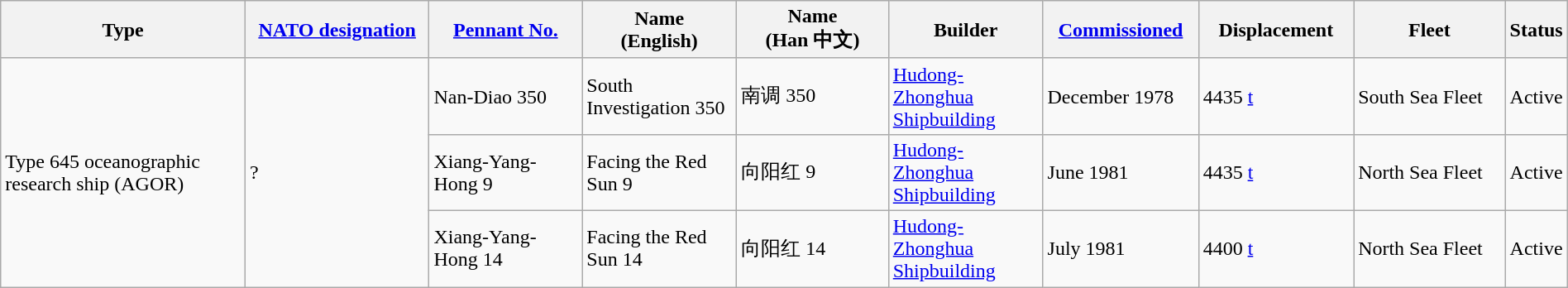<table class="wikitable sortable"  style="margin:auto; width:100%;">
<tr>
<th style="text-align:center; width:16%;">Type</th>
<th style="text-align:center; width:12%;"><a href='#'>NATO designation</a></th>
<th style="text-align:center; width:10%;"><a href='#'>Pennant No.</a></th>
<th style="text-align:center; width:10%;">Name<br>(English)</th>
<th style="text-align:center; width:10%;">Name<br>(Han 中文)</th>
<th style="text-align:center; width:10%;">Builder</th>
<th style="text-align:center; width:10%;"><a href='#'>Commissioned</a></th>
<th style="text-align:center; width:10%;">Displacement</th>
<th style="text-align:center; width:10%;">Fleet</th>
<th style="text-align:center; width:10%;">Status</th>
</tr>
<tr>
<td rowspan="3">Type 645 oceanographic research ship (AGOR)</td>
<td rowspan="3">?</td>
<td>Nan-Diao 350</td>
<td>South Investigation 350</td>
<td>南调 350</td>
<td><a href='#'>Hudong-Zhonghua Shipbuilding</a></td>
<td>December 1978</td>
<td>4435 <a href='#'>t</a></td>
<td>South Sea Fleet</td>
<td><span>Active</span></td>
</tr>
<tr>
<td>Xiang-Yang-Hong 9</td>
<td>Facing the Red Sun 9</td>
<td>向阳红 9</td>
<td><a href='#'>Hudong-Zhonghua Shipbuilding</a></td>
<td>June 1981</td>
<td>4435 <a href='#'>t</a></td>
<td>North Sea Fleet</td>
<td><span>Active</span></td>
</tr>
<tr>
<td>Xiang-Yang-Hong 14</td>
<td>Facing the Red Sun 14</td>
<td>向阳红 14</td>
<td><a href='#'>Hudong-Zhonghua Shipbuilding</a></td>
<td>July 1981</td>
<td>4400 <a href='#'>t</a></td>
<td>North Sea Fleet</td>
<td><span>Active</span></td>
</tr>
</table>
